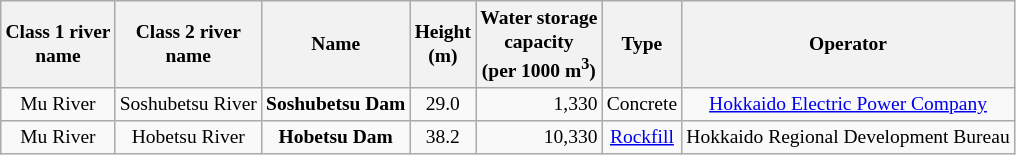<table class="wikitable" style="text-align:center; font-size:small;">
<tr>
<th>Class 1 river<br>name</th>
<th>Class 2 river<br>name</th>
<th>Name</th>
<th>Height<br>(m)</th>
<th>Water storage<br>capacity<br>(per 1000 m<sup>3</sup>)</th>
<th>Type</th>
<th>Operator</th>
</tr>
<tr>
<td>Mu River</td>
<td>Soshubetsu River</td>
<td><strong>Soshubetsu Dam </strong></td>
<td>29.0</td>
<td align=right>1,330</td>
<td>Concrete</td>
<td><a href='#'>Hokkaido Electric Power Company</a></td>
</tr>
<tr>
<td>Mu River</td>
<td>Hobetsu River</td>
<td><strong>Hobetsu Dam </strong></td>
<td>38.2</td>
<td align=right>10,330</td>
<td><a href='#'>Rockfill</a></td>
<td>Hokkaido Regional Development Bureau</td>
</tr>
</table>
